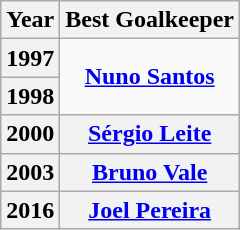<table class="wikitable" style="text-align: center;">
<tr>
<th>Year</th>
<th>Best Goalkeeper</th>
</tr>
<tr>
<th>1997</th>
<td rowspan="2"><strong><a href='#'>Nuno Santos</a></strong></td>
</tr>
<tr>
<th>1998</th>
</tr>
<tr>
<th>2000</th>
<th><a href='#'>Sérgio Leite</a></th>
</tr>
<tr>
<th>2003</th>
<th><a href='#'>Bruno Vale</a></th>
</tr>
<tr>
<th>2016</th>
<th><a href='#'>Joel Pereira</a></th>
</tr>
</table>
